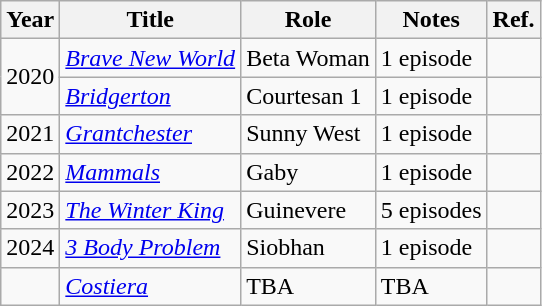<table class="wikitable">
<tr>
<th>Year</th>
<th>Title</th>
<th>Role</th>
<th class="unsortable">Notes</th>
<th>Ref.</th>
</tr>
<tr>
<td rowspan="2">2020</td>
<td><em><a href='#'>Brave New World</a></em></td>
<td>Beta Woman</td>
<td>1 episode</td>
<td></td>
</tr>
<tr>
<td><em><a href='#'>Bridgerton</a></em></td>
<td>Courtesan 1</td>
<td>1 episode</td>
<td></td>
</tr>
<tr>
<td>2021</td>
<td><em><a href='#'>Grantchester</a></em></td>
<td>Sunny West</td>
<td>1 episode</td>
<td></td>
</tr>
<tr>
<td>2022</td>
<td><em><a href='#'>Mammals</a></em></td>
<td>Gaby</td>
<td>1 episode</td>
<td></td>
</tr>
<tr>
<td>2023</td>
<td><em><a href='#'>The Winter King</a></em></td>
<td>Guinevere</td>
<td>5 episodes</td>
<td></td>
</tr>
<tr>
<td>2024</td>
<td><em><a href='#'>3 Body Problem</a></em></td>
<td>Siobhan</td>
<td>1 episode</td>
<td></td>
</tr>
<tr>
<td></td>
<td><em><a href='#'>Costiera</a></em></td>
<td>TBA</td>
<td>TBA</td>
<td></td>
</tr>
</table>
